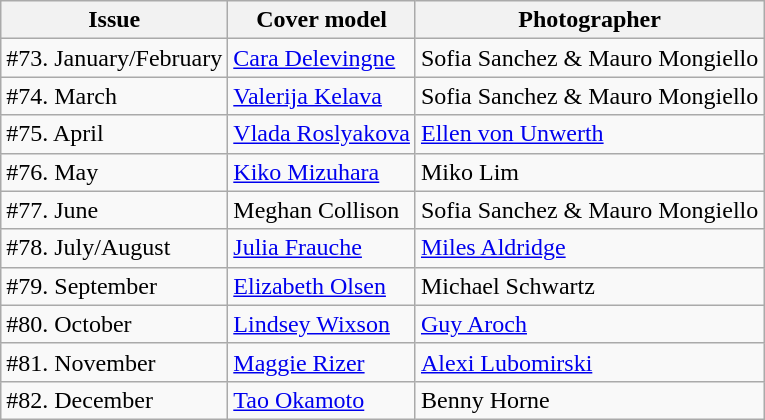<table class="sortable wikitable">
<tr>
<th>Issue</th>
<th>Cover model</th>
<th>Photographer</th>
</tr>
<tr>
<td>#73. January/February</td>
<td><a href='#'>Cara Delevingne</a></td>
<td>Sofia Sanchez & Mauro Mongiello</td>
</tr>
<tr>
<td>#74. March</td>
<td><a href='#'>Valerija Kelava</a></td>
<td>Sofia Sanchez & Mauro Mongiello</td>
</tr>
<tr>
<td>#75. April</td>
<td><a href='#'>Vlada Roslyakova</a></td>
<td><a href='#'>Ellen von Unwerth</a></td>
</tr>
<tr>
<td>#76. May</td>
<td><a href='#'>Kiko Mizuhara</a></td>
<td>Miko Lim</td>
</tr>
<tr>
<td>#77. June</td>
<td>Meghan Collison</td>
<td>Sofia Sanchez & Mauro Mongiello</td>
</tr>
<tr>
<td>#78. July/August</td>
<td><a href='#'>Julia Frauche</a></td>
<td><a href='#'>Miles Aldridge</a></td>
</tr>
<tr>
<td>#79. September</td>
<td><a href='#'>Elizabeth Olsen</a></td>
<td>Michael Schwartz</td>
</tr>
<tr>
<td>#80. October</td>
<td><a href='#'>Lindsey Wixson</a></td>
<td><a href='#'>Guy Aroch</a></td>
</tr>
<tr>
<td>#81. November</td>
<td><a href='#'>Maggie Rizer</a></td>
<td><a href='#'>Alexi Lubomirski</a></td>
</tr>
<tr>
<td>#82. December</td>
<td><a href='#'>Tao Okamoto</a></td>
<td>Benny Horne</td>
</tr>
</table>
